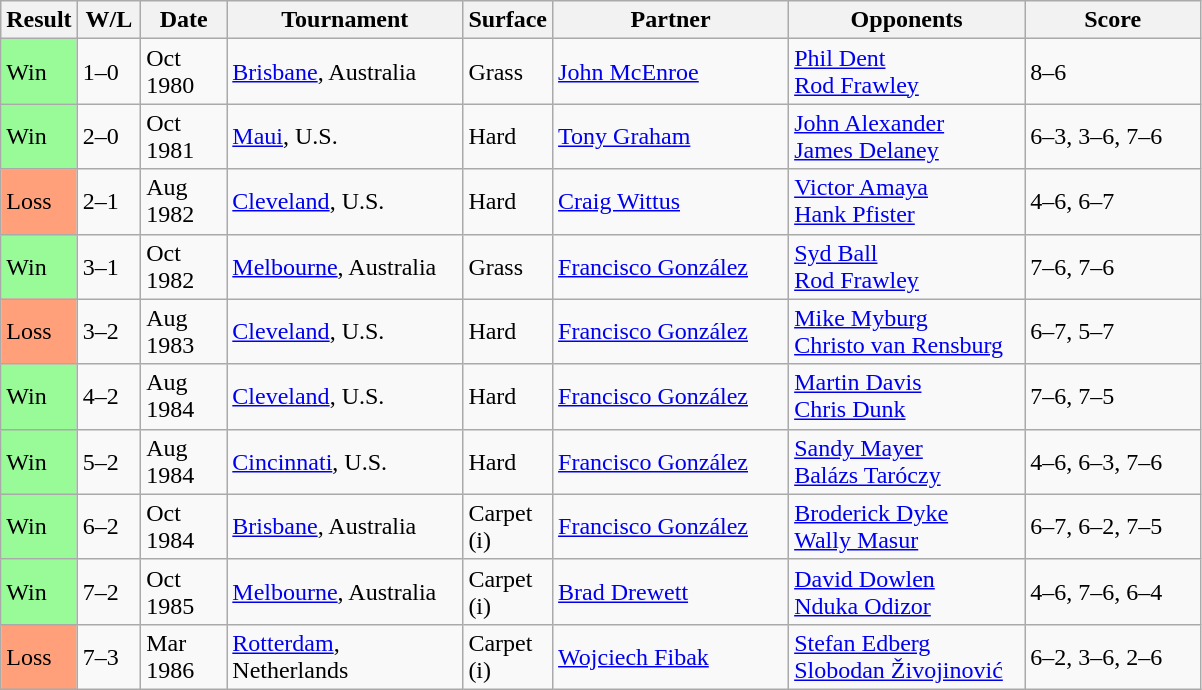<table class="sortable wikitable">
<tr>
<th>Result</th>
<th style="width:35px" class="unsortable">W/L</th>
<th style="width:50px">Date</th>
<th style="width:150px">Tournament</th>
<th style="width:50px">Surface</th>
<th style="width:150px">Partner</th>
<th style="width:150px">Opponents</th>
<th style="width:110px" class="unsortable">Score</th>
</tr>
<tr>
<td style="background:#98fb98;">Win</td>
<td>1–0</td>
<td>Oct 1980</td>
<td><a href='#'>Brisbane</a>, Australia</td>
<td>Grass</td>
<td> <a href='#'>John McEnroe</a></td>
<td> <a href='#'>Phil Dent</a><br> <a href='#'>Rod Frawley</a></td>
<td>8–6</td>
</tr>
<tr>
<td style="background:#98fb98;">Win</td>
<td>2–0</td>
<td>Oct 1981</td>
<td><a href='#'>Maui</a>, U.S.</td>
<td>Hard</td>
<td> <a href='#'>Tony Graham</a></td>
<td> <a href='#'>John Alexander</a> <br>  <a href='#'>James Delaney</a></td>
<td>6–3, 3–6, 7–6</td>
</tr>
<tr>
<td style="background:#ffa07a;">Loss</td>
<td>2–1</td>
<td>Aug 1982</td>
<td><a href='#'>Cleveland</a>, U.S.</td>
<td>Hard</td>
<td> <a href='#'>Craig Wittus</a></td>
<td> <a href='#'>Victor Amaya</a> <br>  <a href='#'>Hank Pfister</a></td>
<td>4–6, 6–7</td>
</tr>
<tr>
<td style="background:#98fb98;">Win</td>
<td>3–1</td>
<td>Oct 1982</td>
<td><a href='#'>Melbourne</a>, Australia</td>
<td>Grass</td>
<td> <a href='#'>Francisco González</a></td>
<td> <a href='#'>Syd Ball</a> <br>  <a href='#'>Rod Frawley</a></td>
<td>7–6, 7–6</td>
</tr>
<tr>
<td style="background:#ffa07a;">Loss</td>
<td>3–2</td>
<td>Aug 1983</td>
<td><a href='#'>Cleveland</a>, U.S.</td>
<td>Hard</td>
<td> <a href='#'>Francisco González</a></td>
<td> <a href='#'>Mike Myburg</a> <br>  <a href='#'>Christo van Rensburg</a></td>
<td>6–7, 5–7</td>
</tr>
<tr>
<td style="background:#98fb98;">Win</td>
<td>4–2</td>
<td>Aug 1984</td>
<td><a href='#'>Cleveland</a>, U.S.</td>
<td>Hard</td>
<td> <a href='#'>Francisco González</a></td>
<td> <a href='#'>Martin Davis</a> <br>  <a href='#'>Chris Dunk</a></td>
<td>7–6, 7–5</td>
</tr>
<tr>
<td style="background:#98fb98;">Win</td>
<td>5–2</td>
<td>Aug 1984</td>
<td><a href='#'>Cincinnati</a>, U.S.</td>
<td>Hard</td>
<td> <a href='#'>Francisco González</a></td>
<td> <a href='#'>Sandy Mayer</a> <br>  <a href='#'>Balázs Taróczy</a></td>
<td>4–6, 6–3, 7–6</td>
</tr>
<tr>
<td style="background:#98fb98;">Win</td>
<td>6–2</td>
<td>Oct 1984</td>
<td><a href='#'>Brisbane</a>, Australia</td>
<td>Carpet (i)</td>
<td> <a href='#'>Francisco González</a></td>
<td> <a href='#'>Broderick Dyke</a> <br>  <a href='#'>Wally Masur</a></td>
<td>6–7, 6–2, 7–5</td>
</tr>
<tr>
<td style="background:#98fb98;">Win</td>
<td>7–2</td>
<td>Oct 1985</td>
<td><a href='#'>Melbourne</a>, Australia</td>
<td>Carpet (i)</td>
<td> <a href='#'>Brad Drewett</a></td>
<td> <a href='#'>David Dowlen</a> <br>  <a href='#'>Nduka Odizor</a></td>
<td>4–6, 7–6, 6–4</td>
</tr>
<tr>
<td style="background:#ffa07a;">Loss</td>
<td>7–3</td>
<td>Mar 1986</td>
<td><a href='#'>Rotterdam</a>, Netherlands</td>
<td>Carpet (i)</td>
<td> <a href='#'>Wojciech Fibak</a></td>
<td> <a href='#'>Stefan Edberg</a> <br>  <a href='#'>Slobodan Živojinović</a></td>
<td>6–2, 3–6, 2–6</td>
</tr>
</table>
